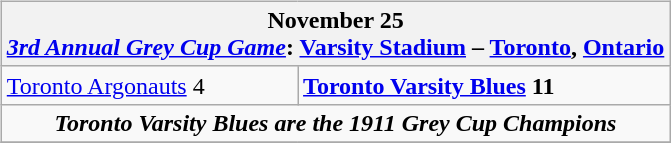<table cellspacing="10">
<tr>
<td valign="top"><br><table class="wikitable">
<tr>
<th bgcolor="#DDDDDD" colspan="4">November 25<br><a href='#'><em>3rd Annual Grey Cup Game</em></a>: <a href='#'>Varsity Stadium</a> – <a href='#'>Toronto</a>, <a href='#'>Ontario</a></th>
</tr>
<tr>
<td><a href='#'>Toronto Argonauts</a> 4</td>
<td><strong><a href='#'>Toronto Varsity Blues</a> 11</strong></td>
</tr>
<tr>
<td align="center" colspan="4"><strong><em>Toronto Varsity Blues are the 1911 Grey Cup Champions</em></strong></td>
</tr>
<tr>
</tr>
</table>
</td>
</tr>
</table>
